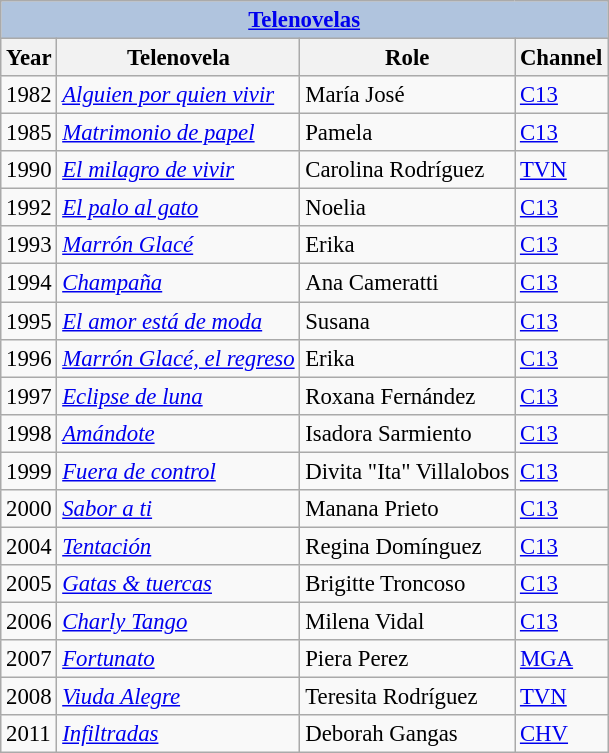<table class="wikitable" style="font-size: 95%;">
<tr>
<th colspan="4" style="background: LightSteelBlue;"><a href='#'>Telenovelas</a></th>
</tr>
<tr>
<th>Year</th>
<th>Telenovela</th>
<th>Role</th>
<th>Channel</th>
</tr>
<tr>
<td>1982</td>
<td><em><a href='#'>Alguien por quien vivir</a></em></td>
<td>María José</td>
<td><a href='#'>C13</a></td>
</tr>
<tr>
<td>1985</td>
<td><em><a href='#'>Matrimonio de papel</a></em></td>
<td>Pamela</td>
<td><a href='#'>C13</a></td>
</tr>
<tr>
<td>1990</td>
<td><em><a href='#'>El milagro de vivir</a></em></td>
<td>Carolina Rodríguez</td>
<td><a href='#'>TVN</a></td>
</tr>
<tr>
<td>1992</td>
<td><em><a href='#'>El palo al gato</a></em></td>
<td>Noelia</td>
<td><a href='#'>C13</a></td>
</tr>
<tr>
<td>1993</td>
<td><em><a href='#'>Marrón Glacé</a></em></td>
<td>Erika</td>
<td><a href='#'>C13</a></td>
</tr>
<tr>
<td>1994</td>
<td><em><a href='#'>Champaña</a></em></td>
<td>Ana Cameratti</td>
<td><a href='#'>C13</a></td>
</tr>
<tr>
<td>1995</td>
<td><em><a href='#'>El amor está de moda</a></em></td>
<td>Susana</td>
<td><a href='#'>C13</a></td>
</tr>
<tr>
<td>1996</td>
<td><em><a href='#'>Marrón Glacé, el regreso</a></em></td>
<td>Erika</td>
<td><a href='#'>C13</a></td>
</tr>
<tr>
<td>1997</td>
<td><em><a href='#'>Eclipse de luna</a></em></td>
<td>Roxana Fernández</td>
<td><a href='#'>C13</a></td>
</tr>
<tr>
<td>1998</td>
<td><em><a href='#'>Amándote</a></em></td>
<td>Isadora Sarmiento</td>
<td><a href='#'>C13</a></td>
</tr>
<tr>
<td>1999</td>
<td><em><a href='#'>Fuera de control</a></em></td>
<td>Divita "Ita" Villalobos</td>
<td><a href='#'>C13</a></td>
</tr>
<tr>
<td>2000</td>
<td><em><a href='#'>Sabor a ti</a></em></td>
<td>Manana Prieto</td>
<td><a href='#'>C13</a></td>
</tr>
<tr>
<td>2004</td>
<td><em><a href='#'>Tentación</a></em></td>
<td>Regina Domínguez</td>
<td><a href='#'>C13</a></td>
</tr>
<tr>
<td>2005</td>
<td><em><a href='#'>Gatas & tuercas</a></em></td>
<td>Brigitte Troncoso</td>
<td><a href='#'>C13</a></td>
</tr>
<tr>
<td>2006</td>
<td><em><a href='#'>Charly Tango</a></em></td>
<td>Milena Vidal</td>
<td><a href='#'>C13</a></td>
</tr>
<tr>
<td>2007</td>
<td><em><a href='#'>Fortunato</a></em></td>
<td>Piera Perez</td>
<td><a href='#'>MGA</a></td>
</tr>
<tr>
<td>2008</td>
<td><em><a href='#'>Viuda Alegre</a></em></td>
<td>Teresita Rodríguez</td>
<td><a href='#'>TVN</a></td>
</tr>
<tr>
<td>2011</td>
<td><em><a href='#'>Infiltradas</a></em></td>
<td>Deborah Gangas</td>
<td><a href='#'>CHV</a></td>
</tr>
</table>
